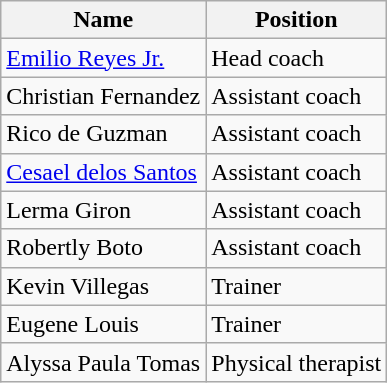<table class=wikitable>
<tr>
<th style=>Name</th>
<th style=>Position</th>
</tr>
<tr>
<td><a href='#'>Emilio Reyes Jr.</a></td>
<td>Head coach</td>
</tr>
<tr>
<td>Christian Fernandez</td>
<td>Assistant coach</td>
</tr>
<tr>
<td>Rico de Guzman</td>
<td>Assistant coach</td>
</tr>
<tr>
<td><a href='#'>Cesael delos Santos</a></td>
<td>Assistant coach</td>
</tr>
<tr>
<td>Lerma Giron</td>
<td>Assistant coach</td>
</tr>
<tr>
<td>Robertly Boto</td>
<td>Assistant coach</td>
</tr>
<tr>
<td>Kevin Villegas</td>
<td>Trainer</td>
</tr>
<tr>
<td>Eugene Louis</td>
<td>Trainer</td>
</tr>
<tr>
<td>Alyssa Paula Tomas</td>
<td>Physical therapist</td>
</tr>
</table>
